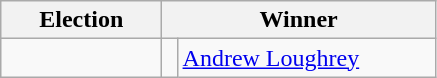<table class=wikitable>
<tr>
<th width=100>Election</th>
<th width=175 colspan=2>Winner</th>
</tr>
<tr>
<td></td>
<td></td>
<td><a href='#'>Andrew Loughrey</a></td>
</tr>
</table>
